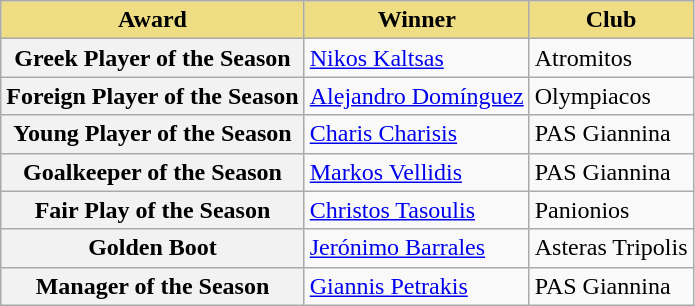<table class="wikitable">
<tr>
<th style="background-color: #eedd82">Award</th>
<th style="background-color: #eedd82">Winner</th>
<th style="background-color: #eedd82">Club</th>
</tr>
<tr>
<th>Greek Player of the Season</th>
<td> <a href='#'>Nikos Kaltsas</a></td>
<td>Atromitos</td>
</tr>
<tr>
<th>Foreign Player of the Season</th>
<td> <a href='#'>Alejandro Domínguez</a></td>
<td>Olympiacos</td>
</tr>
<tr>
<th>Young Player of the Season</th>
<td> <a href='#'>Charis Charisis</a></td>
<td>PAS Giannina</td>
</tr>
<tr>
<th>Goalkeeper of the Season</th>
<td> <a href='#'>Markos Vellidis</a></td>
<td>PAS Giannina</td>
</tr>
<tr>
<th>Fair Play of the Season</th>
<td> <a href='#'>Christos Tasoulis</a></td>
<td>Panionios</td>
</tr>
<tr>
<th>Golden Boot</th>
<td> <a href='#'>Jerónimo Barrales</a></td>
<td>Asteras Tripolis</td>
</tr>
<tr>
<th>Manager of the Season</th>
<td> <a href='#'>Giannis Petrakis</a></td>
<td>PAS Giannina</td>
</tr>
</table>
